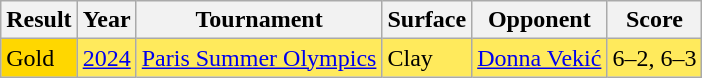<table class="wikitable">
<tr>
<th>Result</th>
<th>Year</th>
<th>Tournament</th>
<th>Surface</th>
<th>Opponent</th>
<th class=unsortable>Score</th>
</tr>
<tr style=background:#ffea5c>
<td bgcolor=gold>Gold</td>
<td><a href='#'>2024</a></td>
<td><a href='#'>Paris Summer Olympics</a></td>
<td>Clay</td>
<td> <a href='#'>Donna Vekić</a></td>
<td>6–2, 6–3</td>
</tr>
</table>
